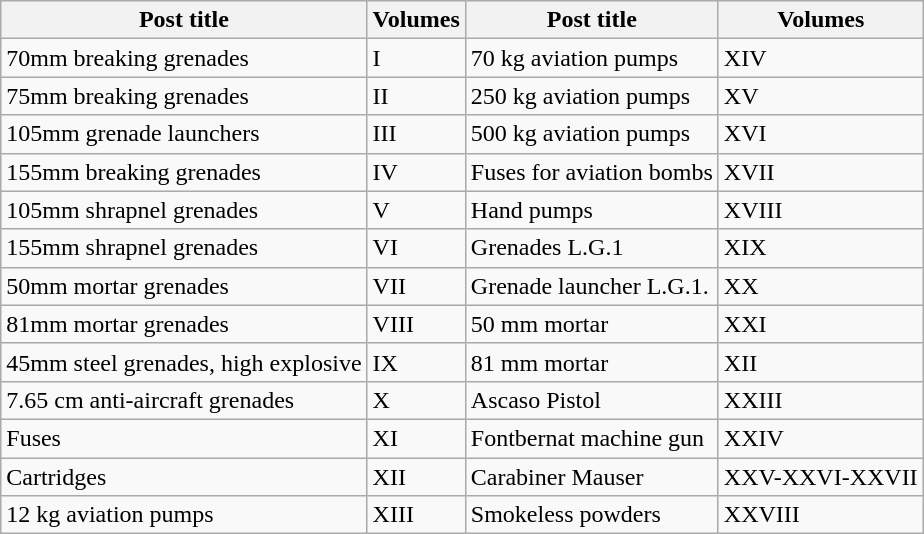<table class = "wikitable" align = "center">
<tr>
<th>Post title</th>
<th>Volumes</th>
<th>Post title</th>
<th>Volumes</th>
</tr>
<tr>
<td>70mm breaking grenades</td>
<td>I</td>
<td>70 kg aviation pumps</td>
<td>XIV</td>
</tr>
<tr>
<td>75mm breaking grenades</td>
<td>II</td>
<td>250 kg aviation pumps</td>
<td>XV</td>
</tr>
<tr>
<td>105mm grenade launchers</td>
<td>III</td>
<td>500 kg aviation pumps</td>
<td>XVI</td>
</tr>
<tr>
<td>155mm breaking grenades</td>
<td>IV</td>
<td>Fuses for aviation bombs</td>
<td>XVII</td>
</tr>
<tr>
<td>105mm shrapnel grenades</td>
<td>V</td>
<td>Hand pumps</td>
<td>XVIII</td>
</tr>
<tr>
<td>155mm shrapnel grenades</td>
<td>VI</td>
<td>Grenades L.G.1</td>
<td>XIX</td>
</tr>
<tr>
<td>50mm mortar grenades</td>
<td>VII</td>
<td>Grenade launcher L.G.1.</td>
<td>XX</td>
</tr>
<tr>
<td>81mm mortar grenades</td>
<td>VIII</td>
<td>50 mm mortar</td>
<td>XXI</td>
</tr>
<tr>
<td>45mm steel grenades, high explosive</td>
<td>IX</td>
<td>81 mm mortar</td>
<td>XII</td>
</tr>
<tr>
<td>7.65 cm anti-aircraft grenades</td>
<td>X</td>
<td>Ascaso Pistol</td>
<td>XXIII</td>
</tr>
<tr>
<td>Fuses</td>
<td>XI</td>
<td>Fontbernat machine gun</td>
<td>XXIV</td>
</tr>
<tr>
<td>Cartridges</td>
<td>XII</td>
<td>Carabiner Mauser</td>
<td>XXV-XXVI-XXVII</td>
</tr>
<tr>
<td>12 kg aviation pumps</td>
<td>XIII</td>
<td>Smokeless powders</td>
<td>XXVIII</td>
</tr>
</table>
